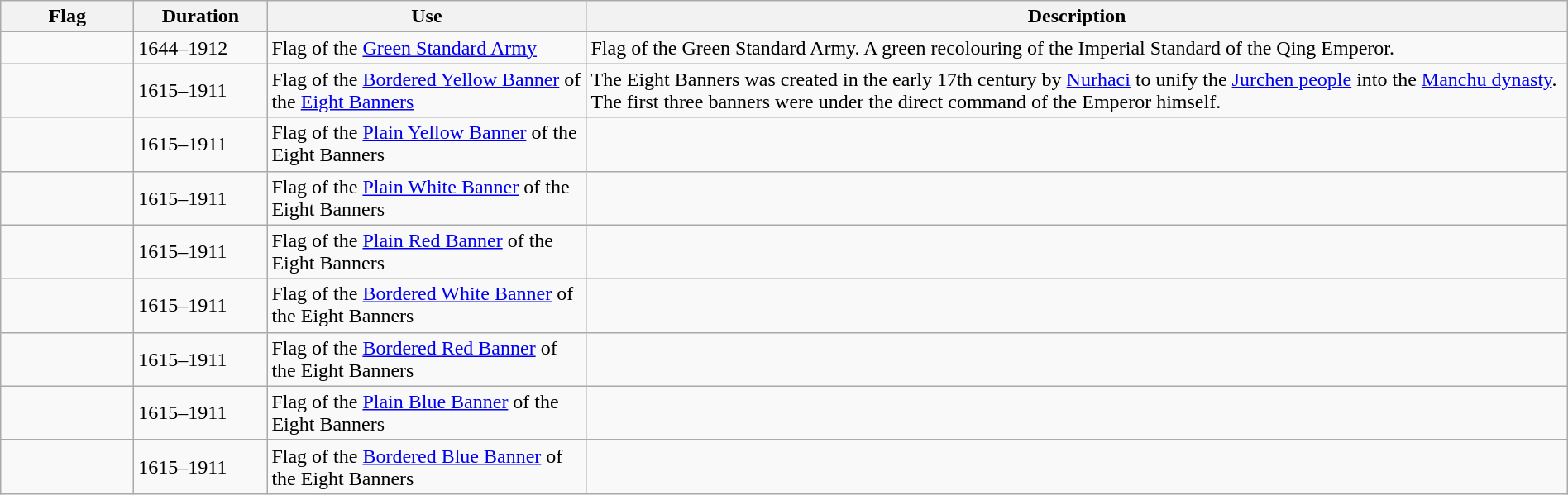<table class="wikitable" width="100%">
<tr>
<th style="width:100px;">Flag</th>
<th style="width:100px;">Duration</th>
<th style="width:250px;">Use</th>
<th style="min-width:250px">Description</th>
</tr>
<tr>
<td></td>
<td>1644–1912</td>
<td>Flag of the <a href='#'>Green Standard Army</a></td>
<td>Flag of the Green Standard Army. A green recolouring of the Imperial Standard of the Qing Emperor.</td>
</tr>
<tr>
<td></td>
<td>1615–1911</td>
<td>Flag of the <a href='#'>Bordered Yellow Banner</a> of the <a href='#'>Eight Banners</a></td>
<td>The Eight Banners was created in the early 17th century by <a href='#'>Nurhaci</a> to unify the <a href='#'>Jurchen people</a> into the <a href='#'>Manchu dynasty</a>. The first three banners were under the direct command of the Emperor himself.</td>
</tr>
<tr>
<td></td>
<td>1615–1911</td>
<td>Flag of the <a href='#'>Plain Yellow Banner</a> of the Eight Banners</td>
<td></td>
</tr>
<tr>
<td></td>
<td>1615–1911</td>
<td>Flag of the <a href='#'>Plain White Banner</a> of the Eight Banners</td>
<td></td>
</tr>
<tr>
<td></td>
<td>1615–1911</td>
<td>Flag of the <a href='#'>Plain Red Banner</a> of the Eight Banners</td>
<td></td>
</tr>
<tr>
<td></td>
<td>1615–1911</td>
<td>Flag of the <a href='#'>Bordered White Banner</a> of the Eight Banners</td>
<td></td>
</tr>
<tr>
<td></td>
<td>1615–1911</td>
<td>Flag of the <a href='#'>Bordered Red Banner</a> of the Eight Banners</td>
<td></td>
</tr>
<tr>
<td></td>
<td>1615–1911</td>
<td>Flag of the <a href='#'>Plain Blue Banner</a> of the Eight Banners</td>
<td></td>
</tr>
<tr>
<td></td>
<td>1615–1911</td>
<td>Flag of the <a href='#'>Bordered Blue Banner</a> of the Eight Banners</td>
<td></td>
</tr>
</table>
